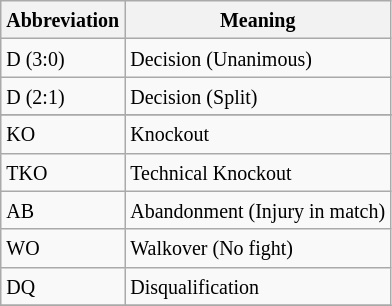<table class="wikitable">
<tr>
<th><small>Abbreviation</small></th>
<th><small>Meaning</small></th>
</tr>
<tr>
<td><small>D (3:0)</small></td>
<td><small>Decision (Unanimous)</small></td>
</tr>
<tr>
<td><small>D (2:1)</small></td>
<td><small>Decision (Split)</small></td>
</tr>
<tr>
</tr>
<tr>
<td><small>KO</small></td>
<td><small>Knockout</small></td>
</tr>
<tr>
<td><small>TKO</small></td>
<td><small>Technical Knockout</small></td>
</tr>
<tr>
<td><small>AB</small></td>
<td><small>Abandonment (Injury in match)</small></td>
</tr>
<tr>
<td><small>WO</small></td>
<td><small>Walkover (No fight)</small></td>
</tr>
<tr>
<td><small>DQ</small></td>
<td><small>Disqualification</small></td>
</tr>
<tr>
</tr>
</table>
